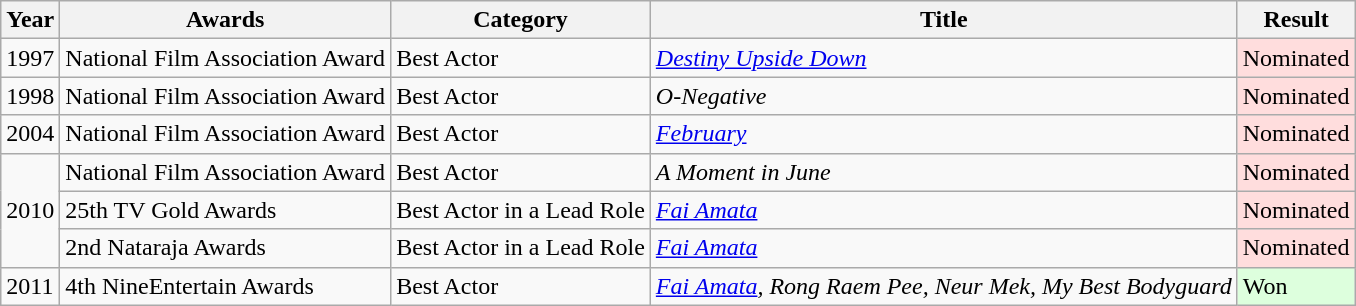<table class="wikitable">
<tr>
<th>Year</th>
<th>Awards</th>
<th>Category</th>
<th>Title</th>
<th>Result</th>
</tr>
<tr>
<td>1997</td>
<td>National Film Association Award</td>
<td>Best Actor</td>
<td><em><a href='#'>Destiny Upside Down</a></em></td>
<td style="background: #ffdddd">Nominated</td>
</tr>
<tr>
<td>1998</td>
<td>National Film Association Award</td>
<td>Best Actor</td>
<td><em>O-Negative</em></td>
<td style="background: #ffdddd">Nominated</td>
</tr>
<tr>
<td>2004</td>
<td>National Film Association Award</td>
<td>Best Actor</td>
<td><a href='#'><em>February</em></a></td>
<td style="background: #ffdddd">Nominated</td>
</tr>
<tr>
<td rowspan="3">2010</td>
<td>National Film Association Award</td>
<td>Best Actor</td>
<td><em>A Moment in June</em></td>
<td style="background: #ffdddd">Nominated</td>
</tr>
<tr>
<td>25th TV Gold Awards</td>
<td>Best Actor in a Lead Role</td>
<td><em><a href='#'>Fai Amata</a></em></td>
<td style="background: #ffdddd">Nominated</td>
</tr>
<tr>
<td>2nd Nataraja Awards</td>
<td>Best Actor in a Lead Role</td>
<td><em><a href='#'>Fai Amata</a></em></td>
<td style="background: #ffdddd">Nominated</td>
</tr>
<tr>
<td>2011</td>
<td>4th NineEntertain Awards</td>
<td>Best Actor</td>
<td><em><a href='#'>Fai Amata</a>, Rong Raem Pee, Neur Mek, My Best Bodyguard</em></td>
<td style="background: #ddffdd">Won</td>
</tr>
</table>
